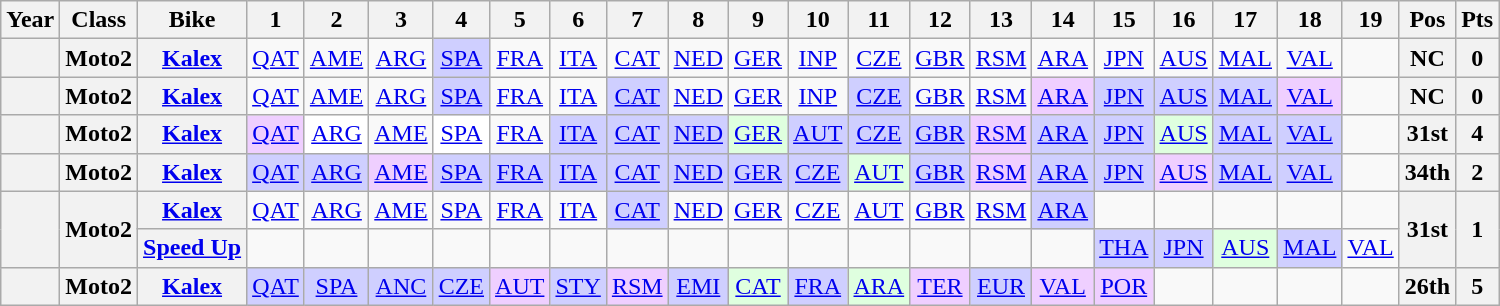<table class="wikitable" style="text-align:center">
<tr>
<th>Year</th>
<th>Class</th>
<th>Bike</th>
<th>1</th>
<th>2</th>
<th>3</th>
<th>4</th>
<th>5</th>
<th>6</th>
<th>7</th>
<th>8</th>
<th>9</th>
<th>10</th>
<th>11</th>
<th>12</th>
<th>13</th>
<th>14</th>
<th>15</th>
<th>16</th>
<th>17</th>
<th>18</th>
<th>19</th>
<th>Pos</th>
<th>Pts</th>
</tr>
<tr>
<th></th>
<th>Moto2</th>
<th><a href='#'>Kalex</a></th>
<td><a href='#'>QAT</a></td>
<td><a href='#'>AME</a></td>
<td><a href='#'>ARG</a></td>
<td style="background:#CFCFFF;"><a href='#'>SPA</a><br></td>
<td><a href='#'>FRA</a></td>
<td><a href='#'>ITA</a></td>
<td><a href='#'>CAT</a></td>
<td><a href='#'>NED</a></td>
<td><a href='#'>GER</a></td>
<td><a href='#'>INP</a></td>
<td><a href='#'>CZE</a></td>
<td><a href='#'>GBR</a></td>
<td><a href='#'>RSM</a></td>
<td><a href='#'>ARA</a></td>
<td><a href='#'>JPN</a></td>
<td><a href='#'>AUS</a></td>
<td><a href='#'>MAL</a></td>
<td><a href='#'>VAL</a></td>
<td></td>
<th>NC</th>
<th>0</th>
</tr>
<tr>
<th></th>
<th>Moto2</th>
<th><a href='#'>Kalex</a></th>
<td><a href='#'>QAT</a></td>
<td><a href='#'>AME</a></td>
<td><a href='#'>ARG</a></td>
<td style="background:#CFCFFF;"><a href='#'>SPA</a><br></td>
<td><a href='#'>FRA</a></td>
<td><a href='#'>ITA</a></td>
<td style="background:#CFCFFF;"><a href='#'>CAT</a><br></td>
<td><a href='#'>NED</a></td>
<td><a href='#'>GER</a></td>
<td><a href='#'>INP</a></td>
<td style="background:#CFCFFF;"><a href='#'>CZE</a><br></td>
<td><a href='#'>GBR</a></td>
<td><a href='#'>RSM</a></td>
<td style="background:#efcfff;"><a href='#'>ARA</a><br></td>
<td style="background:#CFCFFF;"><a href='#'>JPN</a><br></td>
<td style="background:#CFCFFF;"><a href='#'>AUS</a><br></td>
<td style="background:#CFCFFF;"><a href='#'>MAL</a><br></td>
<td style="background:#efcfff;"><a href='#'>VAL</a><br></td>
<td></td>
<th>NC</th>
<th>0</th>
</tr>
<tr>
<th></th>
<th>Moto2</th>
<th><a href='#'>Kalex</a></th>
<td style="background:#efcfff;"><a href='#'>QAT</a><br></td>
<td style="background:#ffffff;"><a href='#'>ARG</a><br></td>
<td><a href='#'>AME</a></td>
<td style="background:#ffffff;"><a href='#'>SPA</a><br></td>
<td><a href='#'>FRA</a></td>
<td style="background:#CFCFFF;"><a href='#'>ITA</a><br></td>
<td style="background:#CFCFFF;"><a href='#'>CAT</a><br></td>
<td style="background:#CFCFFF;"><a href='#'>NED</a><br></td>
<td style="background:#DFFFDF;"><a href='#'>GER</a><br></td>
<td style="background:#CFCFFF;"><a href='#'>AUT</a><br></td>
<td style="background:#CFCFFF;"><a href='#'>CZE</a><br></td>
<td style="background:#CFCFFF;"><a href='#'>GBR</a><br></td>
<td style="background:#efcfff;"><a href='#'>RSM</a><br></td>
<td style="background:#CFCFFF;"><a href='#'>ARA</a><br></td>
<td style="background:#cfcfff;"><a href='#'>JPN</a><br></td>
<td style="background:#dfffdf;"><a href='#'>AUS</a><br></td>
<td style="background:#CFCFFF;"><a href='#'>MAL</a><br></td>
<td style="background:#CFCFFF;"><a href='#'>VAL</a><br></td>
<td></td>
<th>31st</th>
<th>4</th>
</tr>
<tr>
<th></th>
<th>Moto2</th>
<th><a href='#'>Kalex</a></th>
<td style="background:#CFCFFF;"><a href='#'>QAT</a><br></td>
<td style="background:#CFCFFF;"><a href='#'>ARG</a><br></td>
<td style="background:#efcfff;"><a href='#'>AME</a><br></td>
<td style="background:#CFCFFF;"><a href='#'>SPA</a><br></td>
<td style="background:#CFCFFF;"><a href='#'>FRA</a><br></td>
<td style="background:#CFCFFF;"><a href='#'>ITA</a><br></td>
<td style="background:#CFCFFF;"><a href='#'>CAT</a><br></td>
<td style="background:#CFCFFF;"><a href='#'>NED</a><br></td>
<td style="background:#CFCFFF;"><a href='#'>GER</a><br></td>
<td style="background:#CFCFFF;"><a href='#'>CZE</a><br></td>
<td style="background:#DFFFDF;"><a href='#'>AUT</a><br></td>
<td style="background:#CFCFFF;"><a href='#'>GBR</a><br></td>
<td style="background:#efcfff;"><a href='#'>RSM</a><br></td>
<td style="background:#CFCFFF;"><a href='#'>ARA</a><br></td>
<td style="background:#CFCFFF;"><a href='#'>JPN</a><br></td>
<td style="background:#efcfff;"><a href='#'>AUS</a><br></td>
<td style="background:#CFCFFF;"><a href='#'>MAL</a><br></td>
<td style="background:#CFCFFF;"><a href='#'>VAL</a><br></td>
<td></td>
<th>34th</th>
<th>2</th>
</tr>
<tr>
<th rowspan=2></th>
<th rowspan=2>Moto2</th>
<th><a href='#'>Kalex</a></th>
<td><a href='#'>QAT</a></td>
<td><a href='#'>ARG</a></td>
<td><a href='#'>AME</a></td>
<td><a href='#'>SPA</a></td>
<td><a href='#'>FRA</a></td>
<td><a href='#'>ITA</a></td>
<td style="background:#CFCFFF;"><a href='#'>CAT</a><br></td>
<td><a href='#'>NED</a></td>
<td><a href='#'>GER</a></td>
<td><a href='#'>CZE</a></td>
<td><a href='#'>AUT</a></td>
<td><a href='#'>GBR</a></td>
<td><a href='#'>RSM</a></td>
<td style="background:#CFCFFF;"><a href='#'>ARA</a><br></td>
<td></td>
<td></td>
<td></td>
<td></td>
<td></td>
<th rowspan=2>31st</th>
<th rowspan=2>1</th>
</tr>
<tr>
<th><a href='#'>Speed Up</a></th>
<td></td>
<td></td>
<td></td>
<td></td>
<td></td>
<td></td>
<td></td>
<td></td>
<td></td>
<td></td>
<td></td>
<td></td>
<td></td>
<td></td>
<td style="background:#CFCFFF;"><a href='#'>THA</a><br></td>
<td style="background:#CFCFFF;"><a href='#'>JPN</a><br></td>
<td style="background:#DFFFDF;"><a href='#'>AUS</a><br></td>
<td style="background:#CFCFFF;"><a href='#'>MAL</a><br></td>
<td><a href='#'>VAL</a></td>
</tr>
<tr>
<th></th>
<th>Moto2</th>
<th><a href='#'>Kalex</a></th>
<td style="background:#cfcfff;"><a href='#'>QAT</a><br></td>
<td style="background:#cfcfff;"><a href='#'>SPA</a><br></td>
<td style="background:#cfcfff;"><a href='#'>ANC</a><br></td>
<td style="background:#cfcfff;"><a href='#'>CZE</a><br></td>
<td style="background:#efcfff;"><a href='#'>AUT</a><br></td>
<td style="background:#cfcfff;"><a href='#'>STY</a><br></td>
<td style="background:#efcfff;"><a href='#'>RSM</a><br></td>
<td style="background:#cfcfff;"><a href='#'>EMI</a><br></td>
<td style="background:#dfffdf;"><a href='#'>CAT</a><br></td>
<td style="background:#cfcfff;"><a href='#'>FRA</a><br></td>
<td style="background:#dfffdf;"><a href='#'>ARA</a><br></td>
<td style="background:#efcfff;"><a href='#'>TER</a><br></td>
<td style="background:#cfcfff;"><a href='#'>EUR</a><br></td>
<td style="background:#efcfff;"><a href='#'>VAL</a><br></td>
<td style="background:#efcfff;"><a href='#'>POR</a><br></td>
<td></td>
<td></td>
<td></td>
<td></td>
<th>26th</th>
<th>5</th>
</tr>
</table>
